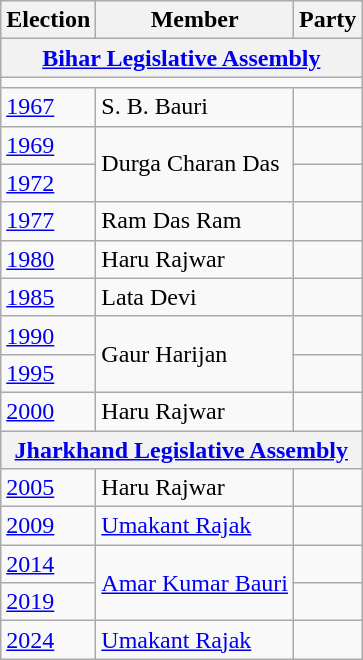<table class="wikitable sortable">
<tr>
<th>Election</th>
<th>Member</th>
<th colspan=2>Party</th>
</tr>
<tr>
<th colspan=4><a href='#'>Bihar Legislative Assembly</a></th>
</tr>
<tr>
<td colspan="4"></td>
</tr>
<tr>
<td><a href='#'>1967</a></td>
<td>S. B. Bauri</td>
<td></td>
</tr>
<tr>
<td><a href='#'>1969</a></td>
<td rowspan=2>Durga Charan Das</td>
<td></td>
</tr>
<tr>
<td><a href='#'>1972</a></td>
<td></td>
</tr>
<tr>
<td><a href='#'>1977</a></td>
<td>Ram Das Ram</td>
</tr>
<tr>
<td><a href='#'>1980</a></td>
<td>Haru Rajwar</td>
<td></td>
</tr>
<tr>
<td><a href='#'>1985</a></td>
<td>Lata Devi</td>
<td></td>
</tr>
<tr>
<td><a href='#'>1990</a></td>
<td rowspan=2>Gaur Harijan</td>
<td></td>
</tr>
<tr>
<td><a href='#'>1995</a></td>
<td></td>
</tr>
<tr>
<td><a href='#'>2000</a></td>
<td>Haru Rajwar</td>
<td></td>
</tr>
<tr>
<th colspan=4><a href='#'>Jharkhand Legislative Assembly</a></th>
</tr>
<tr>
<td><a href='#'>2005</a></td>
<td>Haru Rajwar</td>
<td></td>
</tr>
<tr>
<td><a href='#'>2009</a></td>
<td><a href='#'>Umakant Rajak</a></td>
<td></td>
</tr>
<tr>
<td><a href='#'>2014</a></td>
<td rowspan=2><a href='#'>Amar Kumar Bauri</a></td>
<td></td>
</tr>
<tr>
<td><a href='#'>2019</a></td>
<td></td>
</tr>
<tr>
<td><a href='#'>2024</a></td>
<td><a href='#'>Umakant Rajak</a></td>
<td></td>
</tr>
</table>
